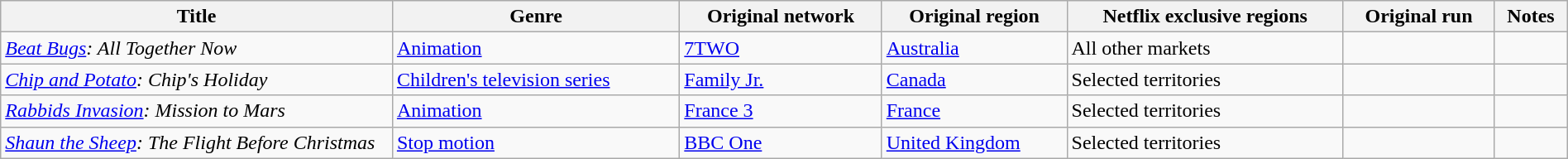<table class="wikitable sortable" style="width:100%;">
<tr>
<th scope="col" style="width:25%;">Title</th>
<th>Genre</th>
<th>Original network</th>
<th>Original region</th>
<th>Netflix exclusive regions</th>
<th>Original run</th>
<th>Notes</th>
</tr>
<tr>
<td><em><a href='#'>Beat Bugs</a>: All Together Now</em></td>
<td><a href='#'>Animation</a></td>
<td><a href='#'>7TWO</a></td>
<td><a href='#'>Australia</a></td>
<td>All other markets</td>
<td></td>
<td></td>
</tr>
<tr>
<td><em><a href='#'>Chip and Potato</a>: Chip's Holiday</em></td>
<td><a href='#'>Children's television series</a></td>
<td><a href='#'>Family Jr.</a></td>
<td><a href='#'>Canada</a></td>
<td>Selected territories</td>
<td></td>
<td></td>
</tr>
<tr>
<td><em><a href='#'>Rabbids Invasion</a>: Mission to Mars</em></td>
<td><a href='#'>Animation</a></td>
<td><a href='#'>France 3</a></td>
<td><a href='#'>France</a></td>
<td>Selected territories</td>
<td></td>
<td></td>
</tr>
<tr>
<td><em><a href='#'>Shaun the Sheep</a>: The Flight Before Christmas</em></td>
<td><a href='#'>Stop motion</a></td>
<td><a href='#'>BBC One</a></td>
<td><a href='#'>United Kingdom</a></td>
<td>Selected territories</td>
<td></td>
<td></td>
</tr>
</table>
